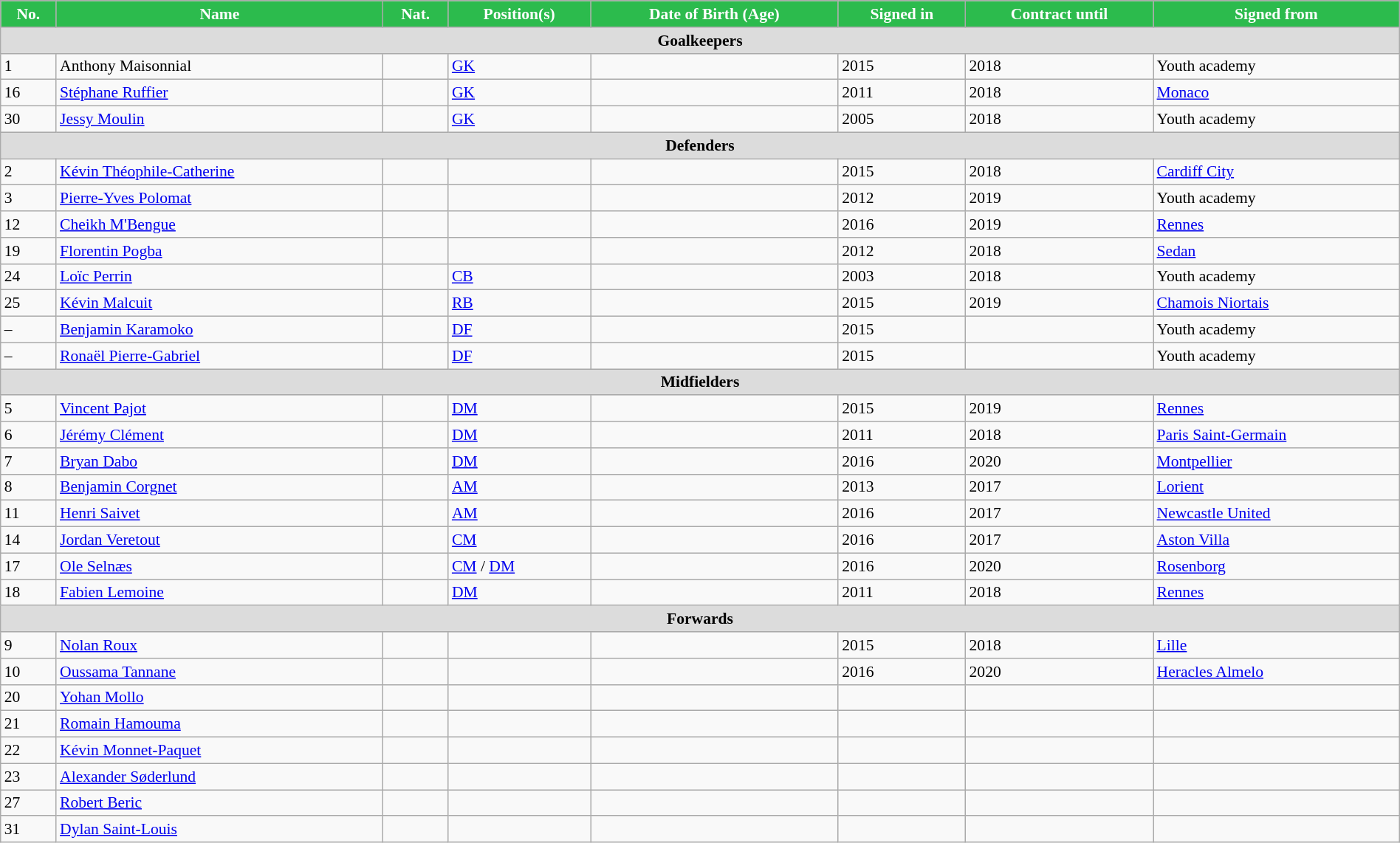<table class="wikitable" style="text-align: left; font-size:90%" width=100%>
<tr>
<th style="background:#2CBB4D; color:white; text-align:center;">No.</th>
<th style="background:#2CBB4D; color:white; text-align:center;">Name</th>
<th style="background:#2CBB4D; color:white; text-align:center;">Nat.</th>
<th style="background:#2CBB4D; color:white; text-align:center;">Position(s)</th>
<th style="background:#2CBB4D; color:white; text-align:center;">Date of Birth (Age)</th>
<th style="background:#2CBB4D; color:white; text-align:center;">Signed in</th>
<th style="background:#2CBB4D; color:white; text-align:center;">Contract until</th>
<th style="background:#2CBB4D; color:white; text-align:center;">Signed from</th>
</tr>
<tr>
<th colspan="10" style="background:#dcdcdc; text-align:center;">Goalkeepers</th>
</tr>
<tr>
<td>1</td>
<td>Anthony Maisonnial</td>
<td></td>
<td><a href='#'>GK</a></td>
<td></td>
<td>2015</td>
<td>2018</td>
<td>Youth academy</td>
</tr>
<tr>
<td>16</td>
<td><a href='#'>Stéphane Ruffier</a></td>
<td></td>
<td><a href='#'>GK</a></td>
<td></td>
<td>2011</td>
<td>2018</td>
<td> <a href='#'>Monaco</a></td>
</tr>
<tr>
<td>30</td>
<td><a href='#'>Jessy Moulin</a></td>
<td></td>
<td><a href='#'>GK</a></td>
<td></td>
<td>2005</td>
<td>2018</td>
<td>Youth academy</td>
</tr>
<tr>
<th colspan="10" style="background:#dcdcdc; text-align:center;">Defenders</th>
</tr>
<tr>
<td>2</td>
<td><a href='#'>Kévin Théophile-Catherine</a></td>
<td></td>
<td></td>
<td></td>
<td>2015</td>
<td>2018</td>
<td> <a href='#'>Cardiff City</a></td>
</tr>
<tr>
<td>3</td>
<td><a href='#'>Pierre-Yves Polomat</a></td>
<td></td>
<td></td>
<td></td>
<td>2012</td>
<td>2019</td>
<td>Youth academy</td>
</tr>
<tr>
<td>12</td>
<td><a href='#'>Cheikh M'Bengue</a></td>
<td></td>
<td></td>
<td></td>
<td>2016</td>
<td>2019</td>
<td> <a href='#'>Rennes</a></td>
</tr>
<tr>
<td>19</td>
<td><a href='#'>Florentin Pogba</a></td>
<td></td>
<td></td>
<td></td>
<td>2012</td>
<td>2018</td>
<td> <a href='#'>Sedan</a></td>
</tr>
<tr>
<td>24</td>
<td><a href='#'>Loïc Perrin</a></td>
<td></td>
<td><a href='#'>CB</a></td>
<td></td>
<td>2003</td>
<td>2018</td>
<td>Youth academy</td>
</tr>
<tr>
<td>25</td>
<td><a href='#'>Kévin Malcuit</a></td>
<td></td>
<td><a href='#'>RB</a></td>
<td></td>
<td>2015</td>
<td>2019</td>
<td> <a href='#'>Chamois Niortais</a></td>
</tr>
<tr>
<td>–</td>
<td><a href='#'>Benjamin Karamoko</a></td>
<td></td>
<td><a href='#'>DF</a></td>
<td></td>
<td>2015</td>
<td></td>
<td>Youth academy</td>
</tr>
<tr>
<td>–</td>
<td><a href='#'>Ronaël Pierre-Gabriel</a></td>
<td></td>
<td><a href='#'>DF</a></td>
<td></td>
<td>2015</td>
<td></td>
<td>Youth academy</td>
</tr>
<tr>
<th colspan="10" style="background:#dcdcdc; text-align:center;">Midfielders</th>
</tr>
<tr>
<td>5</td>
<td><a href='#'>Vincent Pajot</a></td>
<td></td>
<td><a href='#'>DM</a></td>
<td></td>
<td>2015</td>
<td>2019</td>
<td> <a href='#'>Rennes</a></td>
</tr>
<tr>
<td>6</td>
<td><a href='#'>Jérémy Clément</a></td>
<td></td>
<td><a href='#'>DM</a></td>
<td></td>
<td>2011</td>
<td>2018</td>
<td> <a href='#'>Paris Saint-Germain</a></td>
</tr>
<tr>
<td>7</td>
<td><a href='#'>Bryan Dabo</a></td>
<td></td>
<td><a href='#'>DM</a></td>
<td></td>
<td>2016</td>
<td>2020</td>
<td> <a href='#'>Montpellier</a></td>
</tr>
<tr>
<td>8</td>
<td><a href='#'>Benjamin Corgnet</a></td>
<td></td>
<td><a href='#'>AM</a></td>
<td></td>
<td>2013</td>
<td>2017</td>
<td> <a href='#'>Lorient</a></td>
</tr>
<tr>
<td>11</td>
<td><a href='#'>Henri Saivet</a></td>
<td></td>
<td><a href='#'>AM</a></td>
<td></td>
<td>2016</td>
<td>2017</td>
<td> <a href='#'>Newcastle United</a></td>
</tr>
<tr>
<td>14</td>
<td><a href='#'>Jordan Veretout</a></td>
<td></td>
<td><a href='#'>CM</a></td>
<td></td>
<td>2016</td>
<td>2017</td>
<td> <a href='#'>Aston Villa</a></td>
</tr>
<tr>
<td>17</td>
<td><a href='#'>Ole Selnæs</a></td>
<td></td>
<td><a href='#'>CM</a> / <a href='#'>DM</a></td>
<td></td>
<td>2016</td>
<td>2020</td>
<td> <a href='#'>Rosenborg</a></td>
</tr>
<tr>
<td>18</td>
<td><a href='#'>Fabien Lemoine</a></td>
<td></td>
<td><a href='#'>DM</a></td>
<td></td>
<td>2011</td>
<td>2018</td>
<td> <a href='#'>Rennes</a></td>
</tr>
<tr>
<th colspan="10" style="background:#dcdcdc; text-align:center;">Forwards</th>
</tr>
<tr>
<td>9</td>
<td><a href='#'>Nolan Roux</a></td>
<td></td>
<td></td>
<td></td>
<td>2015</td>
<td>2018</td>
<td> <a href='#'>Lille</a></td>
</tr>
<tr>
<td>10</td>
<td><a href='#'>Oussama Tannane</a></td>
<td></td>
<td></td>
<td></td>
<td>2016</td>
<td>2020</td>
<td> <a href='#'>Heracles Almelo</a></td>
</tr>
<tr>
<td>20</td>
<td><a href='#'>Yohan Mollo</a></td>
<td></td>
<td></td>
<td></td>
<td></td>
<td></td>
<td></td>
</tr>
<tr>
<td>21</td>
<td><a href='#'>Romain Hamouma</a></td>
<td></td>
<td></td>
<td></td>
<td></td>
<td></td>
<td></td>
</tr>
<tr>
<td>22</td>
<td><a href='#'>Kévin Monnet-Paquet</a></td>
<td></td>
<td></td>
<td></td>
<td></td>
<td></td>
<td></td>
</tr>
<tr>
<td>23</td>
<td><a href='#'>Alexander Søderlund</a></td>
<td></td>
<td></td>
<td></td>
<td></td>
<td></td>
<td></td>
</tr>
<tr>
<td>27</td>
<td><a href='#'>Robert Beric</a></td>
<td></td>
<td></td>
<td></td>
<td></td>
<td></td>
<td></td>
</tr>
<tr>
<td>31</td>
<td><a href='#'>Dylan Saint-Louis</a></td>
<td></td>
<td></td>
<td></td>
<td></td>
<td></td>
<td></td>
</tr>
</table>
